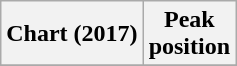<table class="wikitable plainrowheaders" style="text-align:center">
<tr>
<th scope="col">Chart (2017)</th>
<th scope="col">Peak<br> position</th>
</tr>
<tr>
</tr>
</table>
